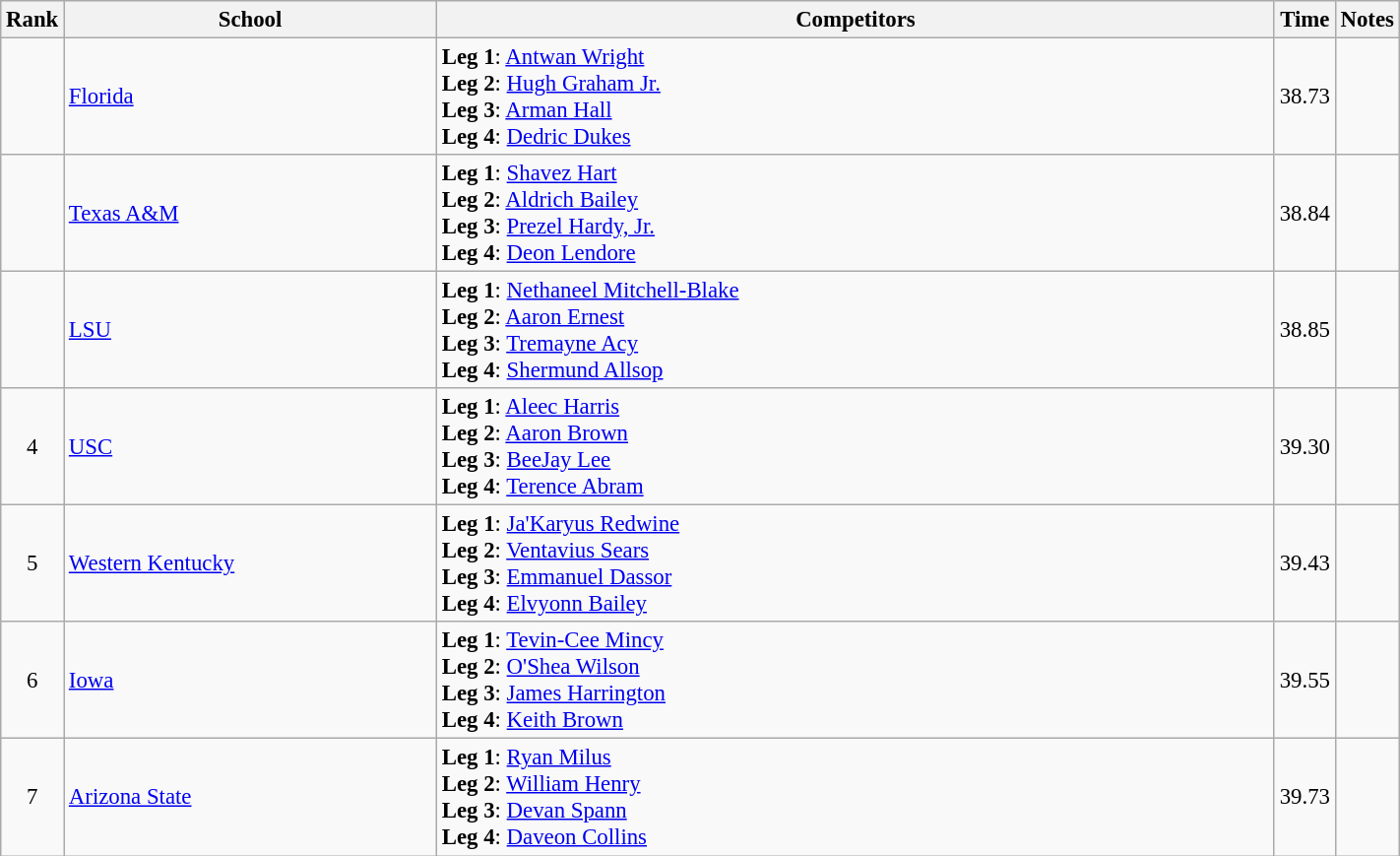<table class="wikitable sortable" width=75% style="text-align:center; font-size:95%">
<tr>
<th width=15>Rank</th>
<th width=300>School</th>
<th width=700>Competitors</th>
<th width=15>Time</th>
<th width=15>Notes</th>
</tr>
<tr>
<td></td>
<td align=left><a href='#'>Florida</a></td>
<td align=left><strong>Leg 1</strong>: <a href='#'>Antwan Wright</a> <br> <strong>Leg 2</strong>: <a href='#'>Hugh Graham Jr.</a> <br> <strong>Leg 3</strong>: <a href='#'>Arman Hall</a> <br> <strong>Leg 4</strong>: <a href='#'>Dedric Dukes</a></td>
<td>38.73</td>
<td></td>
</tr>
<tr>
<td></td>
<td align=left><a href='#'>Texas A&M</a></td>
<td align=left><strong>Leg 1</strong>: <a href='#'>Shavez Hart</a> <br> <strong>Leg 2</strong>: <a href='#'>Aldrich Bailey</a><br> <strong>Leg 3</strong>: <a href='#'>Prezel Hardy, Jr.</a> <br> <strong>Leg 4</strong>: <a href='#'>Deon Lendore</a> </td>
<td>38.84</td>
<td></td>
</tr>
<tr>
<td></td>
<td align=left><a href='#'>LSU</a></td>
<td align=left><strong>Leg 1</strong>: <a href='#'>Nethaneel Mitchell-Blake</a> <br> <strong>Leg 2</strong>: <a href='#'>Aaron Ernest</a> <br> <strong>Leg 3</strong>: <a href='#'>Tremayne Acy</a> <br> <strong>Leg 4</strong>: <a href='#'>Shermund Allsop</a> </td>
<td>38.85</td>
<td></td>
</tr>
<tr>
<td>4</td>
<td align=left><a href='#'>USC</a></td>
<td align=left><strong>Leg 1</strong>: <a href='#'>Aleec Harris</a> <br> <strong>Leg 2</strong>: <a href='#'>Aaron Brown</a> <br> <strong>Leg 3</strong>: <a href='#'>BeeJay Lee</a> <br> <strong>Leg 4</strong>: <a href='#'>Terence Abram</a></td>
<td>39.30</td>
<td></td>
</tr>
<tr>
<td>5</td>
<td align=left><a href='#'>Western Kentucky</a></td>
<td align=left><strong>Leg 1</strong>: <a href='#'>Ja'Karyus Redwine</a> <br> <strong>Leg 2</strong>: <a href='#'>Ventavius Sears</a> <br> <strong>Leg 3</strong>: <a href='#'>Emmanuel Dassor</a> <br> <strong>Leg 4</strong>: <a href='#'>Elvyonn Bailey</a></td>
<td>39.43</td>
<td></td>
</tr>
<tr>
<td>6</td>
<td align=left><a href='#'>Iowa</a></td>
<td align=left><strong>Leg 1</strong>: <a href='#'>Tevin-Cee Mincy</a> <br> <strong>Leg 2</strong>: <a href='#'>O'Shea Wilson</a> <br> <strong>Leg 3</strong>: <a href='#'>James Harrington</a> <br> <strong>Leg 4</strong>: <a href='#'>Keith Brown</a></td>
<td>39.55</td>
<td></td>
</tr>
<tr>
<td>7</td>
<td align=left><a href='#'>Arizona State</a></td>
<td align=left><strong>Leg 1</strong>: <a href='#'>Ryan Milus</a> <br> <strong>Leg 2</strong>: <a href='#'>William Henry</a> <br> <strong>Leg 3</strong>: <a href='#'>Devan Spann</a> <br> <strong>Leg 4</strong>: <a href='#'>Daveon Collins</a></td>
<td>39.73</td>
<td></td>
</tr>
</table>
